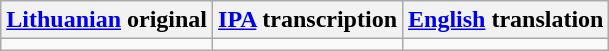<table class="wikitable">
<tr>
<th><a href='#'>Lithuanian</a> original</th>
<th><a href='#'>IPA</a> transcription</th>
<th><a href='#'>English</a> translation</th>
</tr>
<tr style="vertical-align:top; white-space:nowrap; text-align:center;">
<td></td>
<td></td>
<td></td>
</tr>
</table>
